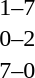<table cellspacing=1 width=70%>
<tr>
<th width=25%></th>
<th width=30%></th>
<th width=15%></th>
<th width=30%></th>
</tr>
<tr>
<td></td>
<td align=right></td>
<td align=center>1–7</td>
<td></td>
</tr>
<tr>
<td></td>
<td align=right></td>
<td align=center>0–2</td>
<td></td>
</tr>
<tr>
<td></td>
<td align=right></td>
<td align=center>7–0</td>
<td></td>
</tr>
</table>
